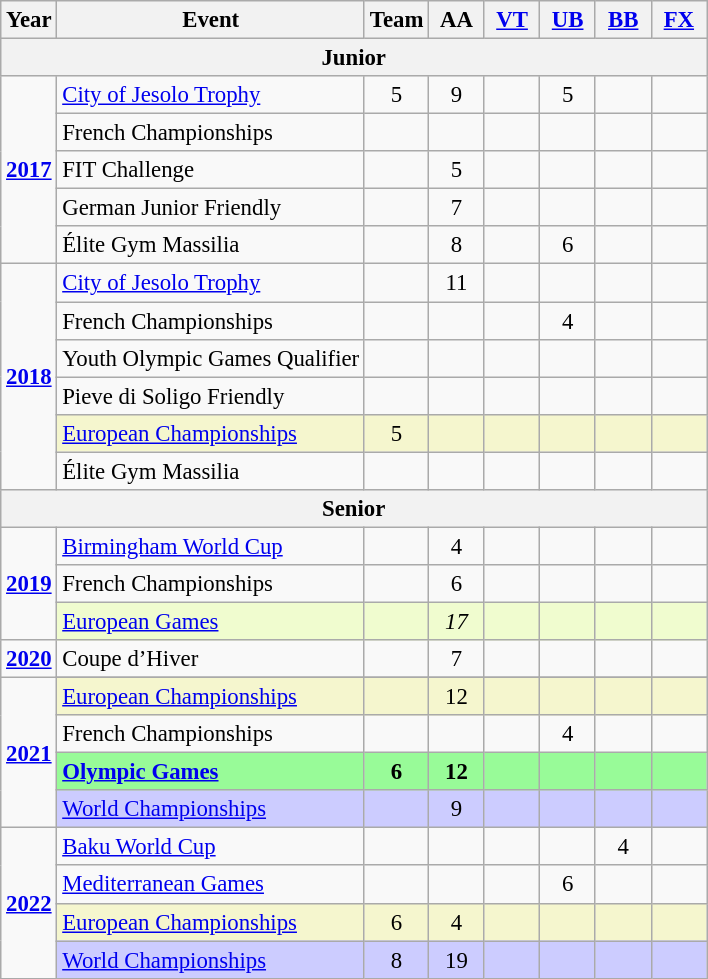<table class="wikitable" style="text-align:center; font-size:95%;">
<tr>
<th align="center">Year</th>
<th align="center">Event</th>
<th style="width:30px;">Team</th>
<th style="width:30px;">AA</th>
<th style="width:30px;"><a href='#'>VT</a></th>
<th style="width:30px;"><a href='#'>UB</a></th>
<th style="width:30px;"><a href='#'>BB</a></th>
<th style="width:30px;"><a href='#'>FX</a></th>
</tr>
<tr>
<th colspan="8"><strong>Junior</strong></th>
</tr>
<tr>
<td rowspan="5"><strong><a href='#'>2017</a></strong></td>
<td align=left><a href='#'>City of Jesolo Trophy</a></td>
<td>5</td>
<td>9</td>
<td></td>
<td>5</td>
<td></td>
<td></td>
</tr>
<tr>
<td align=left>French Championships</td>
<td></td>
<td></td>
<td></td>
<td></td>
<td></td>
<td></td>
</tr>
<tr>
<td align=left>FIT Challenge</td>
<td></td>
<td>5</td>
<td></td>
<td></td>
<td></td>
<td></td>
</tr>
<tr>
<td align=left>German Junior Friendly</td>
<td></td>
<td>7</td>
<td></td>
<td></td>
<td></td>
<td></td>
</tr>
<tr>
<td align=left>Élite Gym Massilia</td>
<td></td>
<td>8</td>
<td></td>
<td>6</td>
<td></td>
<td></td>
</tr>
<tr>
<td rowspan="6"><strong><a href='#'>2018</a></strong></td>
<td align=left><a href='#'>City of Jesolo Trophy</a></td>
<td></td>
<td>11</td>
<td></td>
<td></td>
<td></td>
<td></td>
</tr>
<tr>
<td align=left>French Championships</td>
<td></td>
<td></td>
<td></td>
<td>4</td>
<td></td>
<td></td>
</tr>
<tr>
<td align=left>Youth Olympic Games Qualifier</td>
<td></td>
<td></td>
<td></td>
<td></td>
<td></td>
<td></td>
</tr>
<tr>
<td align=left>Pieve di Soligo Friendly</td>
<td></td>
<td></td>
<td></td>
<td></td>
<td></td>
<td></td>
</tr>
<tr bgcolor=#F5F6CE>
<td align=left><a href='#'>European Championships</a></td>
<td>5</td>
<td></td>
<td></td>
<td></td>
<td></td>
<td></td>
</tr>
<tr>
<td align=left>Élite Gym Massilia</td>
<td></td>
<td></td>
<td></td>
<td></td>
<td></td>
<td></td>
</tr>
<tr>
<th colspan="8"><strong>Senior</strong></th>
</tr>
<tr>
<td rowspan="3"><strong><a href='#'>2019</a></strong></td>
<td align=left><a href='#'>Birmingham World Cup</a></td>
<td></td>
<td>4</td>
<td></td>
<td></td>
<td></td>
<td></td>
</tr>
<tr>
<td align=left>French Championships</td>
<td></td>
<td>6</td>
<td></td>
<td></td>
<td></td>
<td></td>
</tr>
<tr bgcolor=#f0fccf>
<td align=left><a href='#'>European Games</a></td>
<td></td>
<td><em>17</em></td>
<td></td>
<td></td>
<td></td>
<td></td>
</tr>
<tr>
<td rowspan="1"><strong><a href='#'>2020</a></strong></td>
<td align=left>Coupe d’Hiver</td>
<td></td>
<td>7</td>
<td></td>
<td></td>
<td></td>
<td></td>
</tr>
<tr>
<td rowspan="5"><strong><a href='#'>2021</a></strong></td>
</tr>
<tr bgcolor=#F5F6CE>
<td align=left><a href='#'>European Championships</a></td>
<td></td>
<td>12</td>
<td></td>
<td></td>
<td></td>
<td></td>
</tr>
<tr>
<td align=left>French Championships</td>
<td></td>
<td></td>
<td></td>
<td>4</td>
<td></td>
<td></td>
</tr>
<tr bgcolor=98FB98>
<td align=left><strong><a href='#'>Olympic Games</a></strong></td>
<td><strong>6</strong></td>
<td><strong>12</strong></td>
<td></td>
<td></td>
<td></td>
<td></td>
</tr>
<tr bgcolor=#CCCCFF>
<td align=left><a href='#'>World Championships</a></td>
<td></td>
<td>9</td>
<td></td>
<td></td>
<td></td>
<td></td>
</tr>
<tr>
<td rowspan="4"><strong><a href='#'>2022</a></strong></td>
<td align=left><a href='#'>Baku World Cup</a></td>
<td></td>
<td></td>
<td></td>
<td></td>
<td>4</td>
<td></td>
</tr>
<tr>
<td align=left><a href='#'>Mediterranean Games</a></td>
<td></td>
<td></td>
<td></td>
<td>6</td>
<td></td>
<td></td>
</tr>
<tr bgcolor=#F5F6CE>
<td align=left><a href='#'>European Championships</a></td>
<td>6</td>
<td>4</td>
<td></td>
<td></td>
<td></td>
<td></td>
</tr>
<tr bgcolor=#CCCCFF>
<td align=left><a href='#'>World Championships</a></td>
<td>8</td>
<td>19</td>
<td></td>
<td></td>
<td></td>
<td></td>
</tr>
</table>
